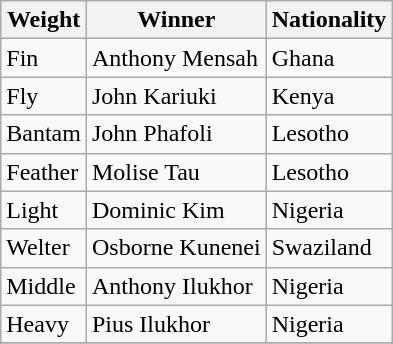<table class="wikitable">
<tr>
<th>Weight</th>
<th>Winner</th>
<th>Nationality</th>
</tr>
<tr>
<td>Fin</td>
<td>Anthony Mensah</td>
<td>Ghana</td>
</tr>
<tr>
<td>Fly</td>
<td>John Kariuki</td>
<td>Kenya</td>
</tr>
<tr>
<td>Bantam</td>
<td>John Phafoli</td>
<td>Lesotho</td>
</tr>
<tr>
<td>Feather</td>
<td>Molise Tau</td>
<td>Lesotho</td>
</tr>
<tr>
<td>Light</td>
<td>Dominic Kim</td>
<td>Nigeria</td>
</tr>
<tr>
<td>Welter</td>
<td>Osborne Kunenei</td>
<td>Swaziland</td>
</tr>
<tr>
<td>Middle</td>
<td>Anthony Ilukhor</td>
<td>Nigeria</td>
</tr>
<tr>
<td>Heavy</td>
<td>Pius Ilukhor</td>
<td>Nigeria</td>
</tr>
<tr>
</tr>
</table>
